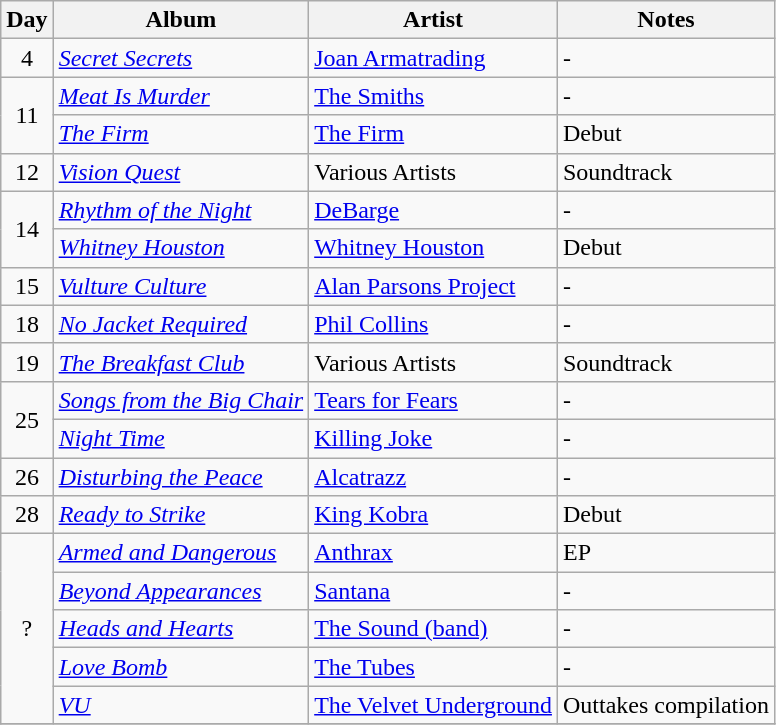<table class="wikitable">
<tr>
<th>Day</th>
<th>Album</th>
<th>Artist</th>
<th>Notes</th>
</tr>
<tr>
<td rowspan="1" align="center">4</td>
<td><em><a href='#'>Secret Secrets</a></em></td>
<td><a href='#'>Joan Armatrading</a></td>
<td>-</td>
</tr>
<tr>
<td rowspan="2" align="center">11</td>
<td><em><a href='#'>Meat Is Murder</a></em></td>
<td><a href='#'>The Smiths</a></td>
<td>-</td>
</tr>
<tr>
<td><em><a href='#'>The Firm</a></em></td>
<td><a href='#'>The Firm</a></td>
<td>Debut</td>
</tr>
<tr>
<td rowspan="1" align="center">12</td>
<td><em><a href='#'>Vision Quest</a></em></td>
<td>Various Artists</td>
<td>Soundtrack</td>
</tr>
<tr>
<td rowspan="2" align="center">14</td>
<td><em><a href='#'>Rhythm of the Night</a></em></td>
<td><a href='#'>DeBarge</a></td>
<td>-</td>
</tr>
<tr>
<td><em><a href='#'>Whitney Houston</a></em></td>
<td><a href='#'>Whitney Houston</a></td>
<td>Debut</td>
</tr>
<tr>
<td rowspan="1" align="center">15</td>
<td><em><a href='#'>Vulture Culture</a></em></td>
<td><a href='#'>Alan Parsons Project</a></td>
<td>-</td>
</tr>
<tr>
<td rowspan="1" align="center">18</td>
<td><em><a href='#'>No Jacket Required</a></em></td>
<td><a href='#'>Phil Collins</a></td>
<td>-</td>
</tr>
<tr>
<td rowspan="1" align="center">19</td>
<td><em><a href='#'>The Breakfast Club</a></em></td>
<td>Various Artists</td>
<td>Soundtrack</td>
</tr>
<tr>
<td rowspan="2" align="center">25</td>
<td><em><a href='#'>Songs from the Big Chair</a></em></td>
<td><a href='#'>Tears for Fears</a></td>
<td>-</td>
</tr>
<tr>
<td><em><a href='#'>Night Time</a></em></td>
<td><a href='#'>Killing Joke</a></td>
<td>-</td>
</tr>
<tr>
<td rowspan="1" align="center">26</td>
<td><em><a href='#'>Disturbing the Peace</a></em></td>
<td><a href='#'>Alcatrazz</a></td>
<td>-</td>
</tr>
<tr>
<td rowspan="1" align="center">28</td>
<td><em><a href='#'>Ready to Strike</a></em></td>
<td><a href='#'>King Kobra</a></td>
<td>Debut</td>
</tr>
<tr>
<td rowspan="5" align="center">?</td>
<td><em><a href='#'>Armed and Dangerous</a></em></td>
<td><a href='#'>Anthrax</a></td>
<td>EP</td>
</tr>
<tr>
<td><em><a href='#'>Beyond Appearances</a></em></td>
<td><a href='#'>Santana</a></td>
<td>-</td>
</tr>
<tr>
<td><em><a href='#'>Heads and Hearts</a></em></td>
<td><a href='#'>The Sound (band)</a></td>
<td>-</td>
</tr>
<tr>
<td><em><a href='#'>Love Bomb</a></em></td>
<td><a href='#'>The Tubes</a></td>
<td>-</td>
</tr>
<tr>
<td><em><a href='#'>VU</a></em></td>
<td><a href='#'>The Velvet Underground</a></td>
<td>Outtakes compilation</td>
</tr>
<tr>
</tr>
</table>
